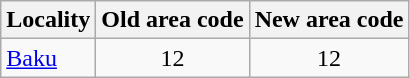<table class="wikitable">
<tr>
<th>Locality</th>
<th>Old area code</th>
<th>New area code</th>
</tr>
<tr>
<td><a href='#'>Baku</a></td>
<td align="center">12</td>
<td align="center">12</td>
</tr>
</table>
